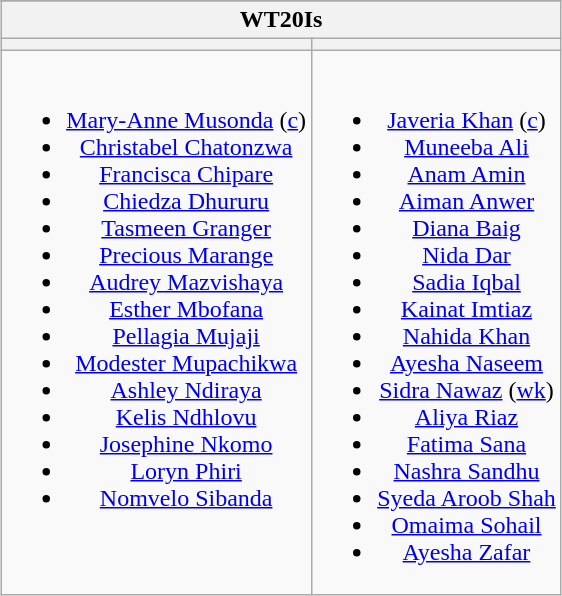<table class="wikitable" style="text-align:center; margin:auto">
<tr>
</tr>
<tr>
<th colspan=2>WT20Is</th>
</tr>
<tr>
<th></th>
<th></th>
</tr>
<tr style="vertical-align:top">
<td><br><ul><li><a href='#'>Mary-Anne Musonda</a> (<a href='#'>c</a>)</li><li><a href='#'>Christabel Chatonzwa</a></li><li><a href='#'>Francisca Chipare</a></li><li><a href='#'>Chiedza Dhururu</a></li><li><a href='#'>Tasmeen Granger</a></li><li><a href='#'>Precious Marange</a></li><li><a href='#'>Audrey Mazvishaya</a></li><li><a href='#'>Esther Mbofana</a></li><li><a href='#'>Pellagia Mujaji</a></li><li><a href='#'>Modester Mupachikwa</a></li><li><a href='#'>Ashley Ndiraya</a></li><li><a href='#'>Kelis Ndhlovu</a></li><li><a href='#'>Josephine Nkomo</a></li><li><a href='#'>Loryn Phiri</a></li><li><a href='#'>Nomvelo Sibanda</a></li></ul></td>
<td><br><ul><li><a href='#'>Javeria Khan</a> (<a href='#'>c</a>)</li><li><a href='#'>Muneeba Ali</a></li><li><a href='#'>Anam Amin</a></li><li><a href='#'>Aiman Anwer</a></li><li><a href='#'>Diana Baig</a></li><li><a href='#'>Nida Dar</a></li><li><a href='#'>Sadia Iqbal</a></li><li><a href='#'>Kainat Imtiaz</a></li><li><a href='#'>Nahida Khan</a></li><li><a href='#'>Ayesha Naseem</a></li><li><a href='#'>Sidra Nawaz</a> (<a href='#'>wk</a>)</li><li><a href='#'>Aliya Riaz</a></li><li><a href='#'>Fatima Sana</a></li><li><a href='#'>Nashra Sandhu</a></li><li><a href='#'>Syeda Aroob Shah</a></li><li><a href='#'>Omaima Sohail</a></li><li><a href='#'>Ayesha Zafar</a></li></ul></td>
</tr>
</table>
